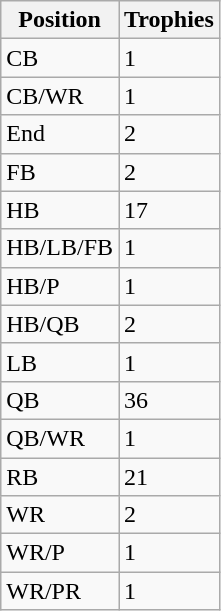<table class="wikitable sortable">
<tr>
<th>Position</th>
<th>Trophies</th>
</tr>
<tr>
<td>CB</td>
<td>1</td>
</tr>
<tr>
<td>CB/WR</td>
<td>1</td>
</tr>
<tr>
<td>End</td>
<td>2</td>
</tr>
<tr>
<td>FB</td>
<td>2</td>
</tr>
<tr>
<td>HB</td>
<td>17</td>
</tr>
<tr>
<td>HB/LB/FB</td>
<td>1</td>
</tr>
<tr>
<td>HB/P</td>
<td>1</td>
</tr>
<tr>
<td>HB/QB</td>
<td>2</td>
</tr>
<tr>
<td>LB</td>
<td>1</td>
</tr>
<tr>
<td>QB</td>
<td>36</td>
</tr>
<tr>
<td>QB/WR</td>
<td>1</td>
</tr>
<tr>
<td>RB</td>
<td>21</td>
</tr>
<tr>
<td>WR</td>
<td>2</td>
</tr>
<tr>
<td>WR/P</td>
<td>1</td>
</tr>
<tr>
<td>WR/PR</td>
<td>1</td>
</tr>
</table>
